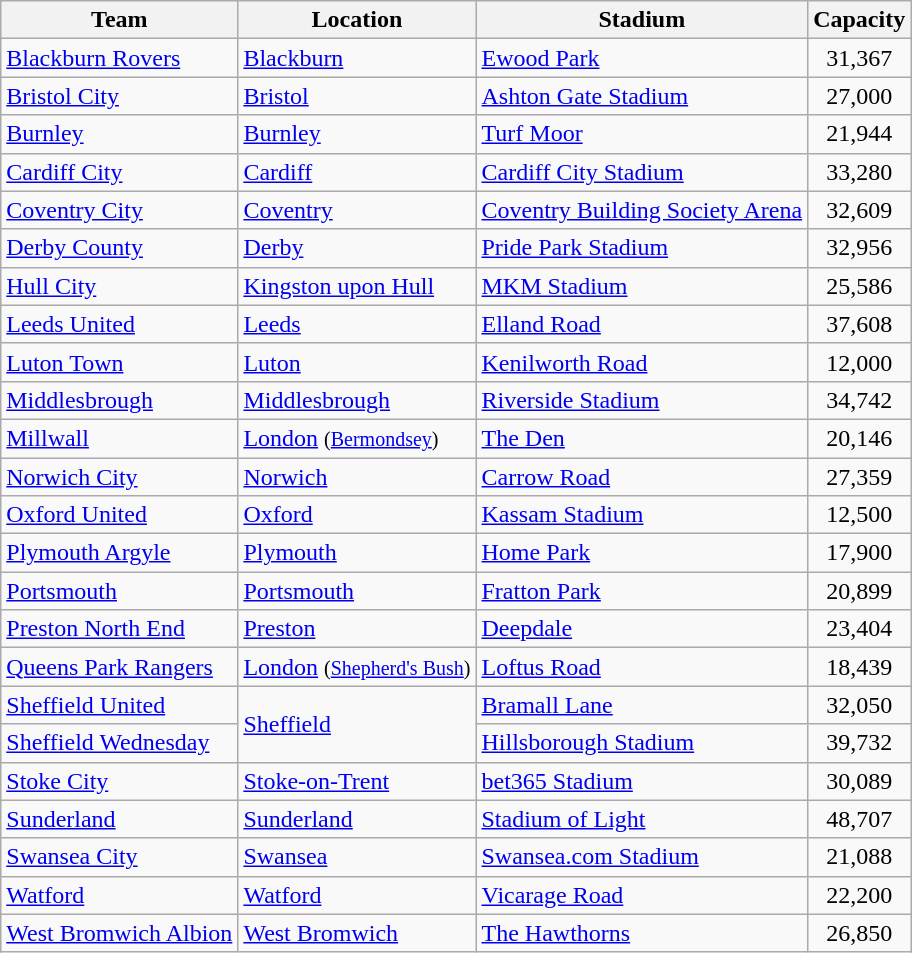<table class="wikitable sortable">
<tr>
<th>Team</th>
<th>Location</th>
<th>Stadium</th>
<th>Capacity</th>
</tr>
<tr>
<td><a href='#'>Blackburn Rovers</a></td>
<td><a href='#'>Blackburn</a></td>
<td><a href='#'>Ewood Park</a></td>
<td align="center">31,367</td>
</tr>
<tr>
<td><a href='#'>Bristol City</a></td>
<td><a href='#'>Bristol</a></td>
<td><a href='#'>Ashton Gate Stadium</a></td>
<td align="center">27,000</td>
</tr>
<tr>
<td><a href='#'>Burnley</a></td>
<td><a href='#'>Burnley</a></td>
<td><a href='#'>Turf Moor</a></td>
<td align="center">21,944</td>
</tr>
<tr>
<td><a href='#'>Cardiff City</a></td>
<td><a href='#'>Cardiff</a></td>
<td><a href='#'>Cardiff City Stadium</a></td>
<td align="center">33,280</td>
</tr>
<tr>
<td><a href='#'>Coventry City</a></td>
<td><a href='#'>Coventry</a></td>
<td><a href='#'>Coventry Building Society Arena</a></td>
<td align="center">32,609</td>
</tr>
<tr>
<td><a href='#'>Derby County</a></td>
<td><a href='#'>Derby</a></td>
<td><a href='#'>Pride Park Stadium</a></td>
<td align="center">32,956</td>
</tr>
<tr>
<td><a href='#'>Hull City</a></td>
<td><a href='#'>Kingston upon Hull</a></td>
<td><a href='#'>MKM Stadium</a></td>
<td align="center">25,586</td>
</tr>
<tr>
<td><a href='#'>Leeds United</a></td>
<td><a href='#'>Leeds</a></td>
<td><a href='#'>Elland Road</a></td>
<td align="center">37,608</td>
</tr>
<tr>
<td><a href='#'>Luton Town</a></td>
<td><a href='#'>Luton</a></td>
<td><a href='#'>Kenilworth Road</a></td>
<td align="center">12,000</td>
</tr>
<tr>
<td><a href='#'>Middlesbrough</a></td>
<td><a href='#'>Middlesbrough</a></td>
<td><a href='#'>Riverside Stadium</a></td>
<td align="center">34,742</td>
</tr>
<tr>
<td><a href='#'>Millwall</a></td>
<td><a href='#'>London</a> <small>(<a href='#'>Bermondsey</a>)</small></td>
<td><a href='#'>The Den</a></td>
<td align="center">20,146</td>
</tr>
<tr>
<td><a href='#'>Norwich City</a></td>
<td><a href='#'>Norwich</a></td>
<td><a href='#'>Carrow Road</a></td>
<td align="center">27,359</td>
</tr>
<tr>
<td><a href='#'>Oxford United</a></td>
<td><a href='#'>Oxford</a></td>
<td><a href='#'>Kassam Stadium</a></td>
<td align="center">12,500</td>
</tr>
<tr>
<td><a href='#'>Plymouth Argyle</a></td>
<td><a href='#'>Plymouth</a></td>
<td><a href='#'>Home Park</a></td>
<td align="center">17,900</td>
</tr>
<tr>
<td><a href='#'>Portsmouth</a></td>
<td><a href='#'>Portsmouth</a></td>
<td><a href='#'>Fratton Park</a></td>
<td align="center">20,899</td>
</tr>
<tr>
<td><a href='#'>Preston North End</a></td>
<td><a href='#'>Preston</a></td>
<td><a href='#'>Deepdale</a></td>
<td align="center">23,404</td>
</tr>
<tr>
<td><a href='#'>Queens Park Rangers</a></td>
<td><a href='#'>London</a> <small>(<a href='#'>Shepherd's Bush</a>)</small></td>
<td><a href='#'>Loftus Road</a></td>
<td align="center">18,439</td>
</tr>
<tr>
<td><a href='#'>Sheffield United</a></td>
<td rowspan="2"><a href='#'>Sheffield</a></td>
<td><a href='#'>Bramall Lane</a></td>
<td align="center">32,050</td>
</tr>
<tr>
<td><a href='#'>Sheffield Wednesday</a></td>
<td><a href='#'>Hillsborough Stadium</a></td>
<td align="center">39,732</td>
</tr>
<tr>
<td><a href='#'>Stoke City</a></td>
<td><a href='#'>Stoke-on-Trent</a></td>
<td><a href='#'>bet365 Stadium</a></td>
<td align="center">30,089</td>
</tr>
<tr>
<td><a href='#'>Sunderland</a></td>
<td><a href='#'>Sunderland</a></td>
<td><a href='#'>Stadium of Light</a></td>
<td align="center">48,707</td>
</tr>
<tr>
<td><a href='#'>Swansea City</a></td>
<td><a href='#'>Swansea</a></td>
<td><a href='#'>Swansea.com Stadium</a></td>
<td align="center">21,088</td>
</tr>
<tr>
<td><a href='#'>Watford</a></td>
<td><a href='#'>Watford</a></td>
<td><a href='#'>Vicarage Road</a></td>
<td align="center">22,200</td>
</tr>
<tr>
<td><a href='#'>West Bromwich Albion</a></td>
<td><a href='#'>West Bromwich</a></td>
<td><a href='#'>The Hawthorns</a></td>
<td align="center">26,850</td>
</tr>
</table>
